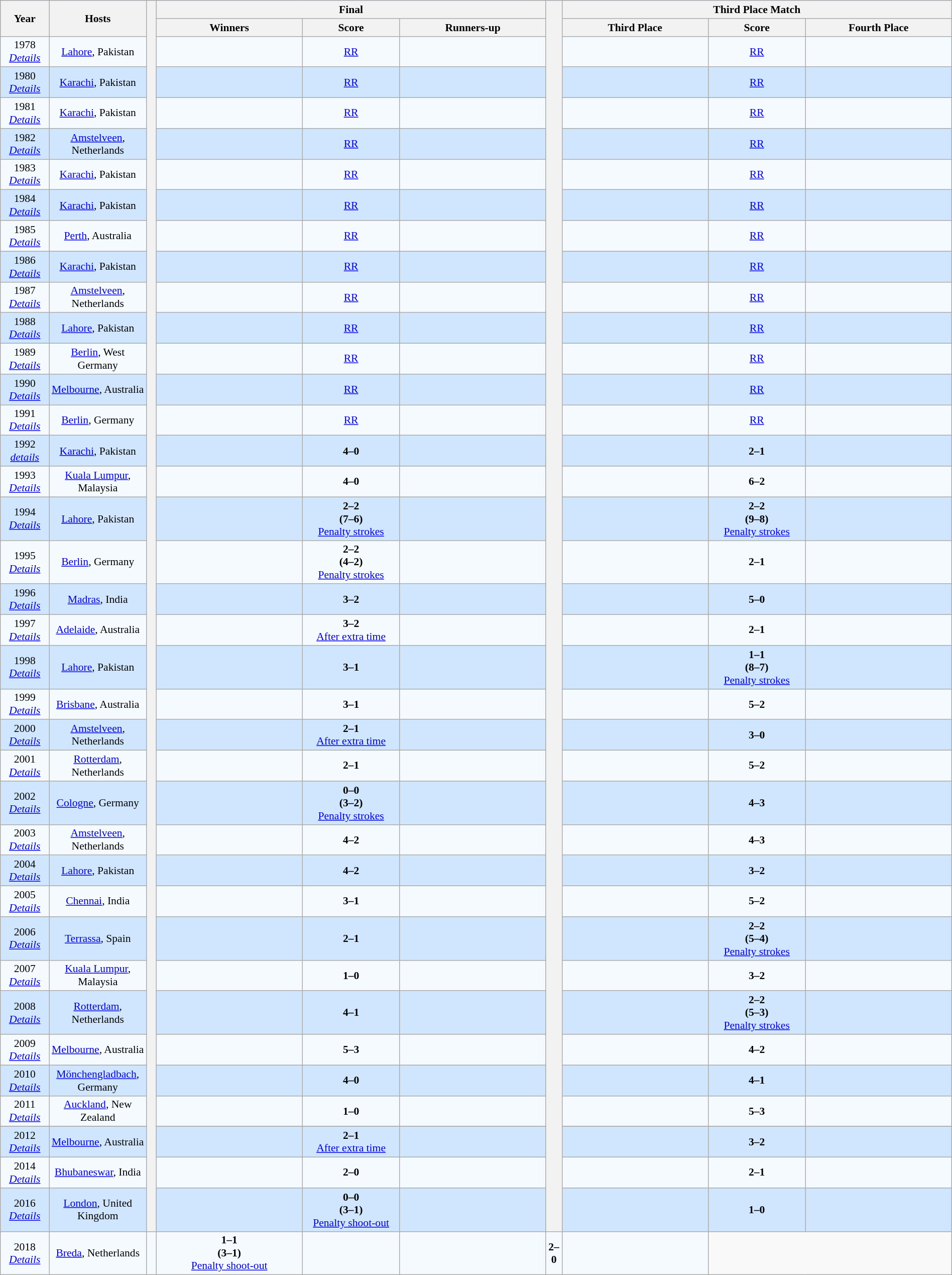<table class="wikitable" style="text-align:center;width:100%; font-size:90%;">
<tr bgcolor=#C1D8FF>
<th rowspan=2 width=5%>Year</th>
<th rowspan=2 width=10%>Hosts</th>
<th width=1% rowspan=39 bgcolor=ffffff></th>
<th colspan=3>Final</th>
<th width=1% rowspan=39 bgcolor=ffffff></th>
<th colspan=3>Third Place Match</th>
</tr>
<tr bgcolor=#EFEFEF>
<th width=15%>Winners</th>
<th width=10%>Score</th>
<th width=15%>Runners-up</th>
<th width=15%>Third Place</th>
<th width=10%>Score</th>
<th width=15%>Fourth Place</th>
</tr>
<tr bgcolor=#F5FAFF>
<td>1978 <br> <em><a href='#'>Details</a></em></td>
<td><a href='#'>Lahore</a>, Pakistan</td>
<td><strong></strong></td>
<td><a href='#'>RR</a></td>
<td></td>
<td></td>
<td><a href='#'>RR</a></td>
<td></td>
</tr>
<tr bgcolor=#D0E6FF>
<td>1980 <br> <em><a href='#'>Details</a></em></td>
<td><a href='#'>Karachi</a>, Pakistan</td>
<td><strong></strong></td>
<td><a href='#'>RR</a></td>
<td></td>
<td></td>
<td><a href='#'>RR</a></td>
<td></td>
</tr>
<tr bgcolor=#F5FAFF>
<td>1981 <br> <em><a href='#'>Details</a></em></td>
<td><a href='#'>Karachi</a>, Pakistan</td>
<td><strong></strong></td>
<td><a href='#'>RR</a></td>
<td></td>
<td></td>
<td><a href='#'>RR</a></td>
<td></td>
</tr>
<tr bgcolor=#D0E6FF>
<td>1982 <br> <em><a href='#'>Details</a></em></td>
<td><a href='#'>Amstelveen</a>, Netherlands</td>
<td><strong></strong></td>
<td><a href='#'>RR</a></td>
<td></td>
<td></td>
<td><a href='#'>RR</a></td>
<td></td>
</tr>
<tr bgcolor=#F5FAFF>
<td>1983 <br> <em><a href='#'>Details</a></em></td>
<td><a href='#'>Karachi</a>, Pakistan</td>
<td><strong></strong></td>
<td><a href='#'>RR</a></td>
<td></td>
<td></td>
<td><a href='#'>RR</a></td>
<td></td>
</tr>
<tr bgcolor=#D0E6FF>
<td>1984 <br> <em><a href='#'>Details</a></em></td>
<td><a href='#'>Karachi</a>, Pakistan</td>
<td><strong></strong></td>
<td><a href='#'>RR</a></td>
<td></td>
<td></td>
<td><a href='#'>RR</a></td>
<td></td>
</tr>
<tr bgcolor=#F5FAFF>
<td>1985 <br> <em><a href='#'>Details</a></em></td>
<td><a href='#'>Perth</a>, Australia</td>
<td><strong></strong></td>
<td><a href='#'>RR</a></td>
<td></td>
<td></td>
<td><a href='#'>RR</a></td>
<td></td>
</tr>
<tr bgcolor=#D0E6FF>
<td>1986 <br> <em><a href='#'>Details</a></em></td>
<td><a href='#'>Karachi</a>, Pakistan</td>
<td><strong></strong></td>
<td><a href='#'>RR</a></td>
<td></td>
<td></td>
<td><a href='#'>RR</a></td>
<td></td>
</tr>
<tr bgcolor=#F5FAFF>
<td>1987 <br> <em><a href='#'>Details</a></em></td>
<td><a href='#'>Amstelveen</a>, Netherlands</td>
<td><strong></strong></td>
<td><a href='#'>RR</a></td>
<td></td>
<td></td>
<td><a href='#'>RR</a></td>
<td></td>
</tr>
<tr bgcolor=#D0E6FF>
<td>1988 <br> <em><a href='#'>Details</a></em></td>
<td><a href='#'>Lahore</a>, Pakistan</td>
<td><strong></strong></td>
<td><a href='#'>RR</a></td>
<td></td>
<td></td>
<td><a href='#'>RR</a></td>
<td></td>
</tr>
<tr bgcolor=#F5FAFF>
<td>1989 <br> <em><a href='#'>Details</a></em></td>
<td><a href='#'>Berlin</a>, West Germany</td>
<td><strong></strong></td>
<td><a href='#'>RR</a></td>
<td></td>
<td></td>
<td><a href='#'>RR</a></td>
<td></td>
</tr>
<tr bgcolor=#D0E6FF>
<td>1990 <br> <em><a href='#'>Details</a></em></td>
<td><a href='#'>Melbourne</a>, Australia</td>
<td><strong></strong></td>
<td><a href='#'>RR</a></td>
<td></td>
<td></td>
<td><a href='#'>RR</a></td>
<td></td>
</tr>
<tr bgcolor=#F5FAFF>
<td>1991 <br> <em><a href='#'>Details</a></em></td>
<td><a href='#'>Berlin</a>, Germany</td>
<td><strong></strong></td>
<td><a href='#'>RR</a></td>
<td></td>
<td></td>
<td><a href='#'>RR</a></td>
<td></td>
</tr>
<tr bgcolor=#D0E6FF>
<td>1992 <br> <em><a href='#'>details</a></em></td>
<td><a href='#'>Karachi</a>, Pakistan</td>
<td><strong></strong></td>
<td><strong>4–0</strong></td>
<td></td>
<td></td>
<td><strong>2–1</strong></td>
<td></td>
</tr>
<tr bgcolor=#F5FAFF>
<td>1993 <br> <em><a href='#'>Details</a></em></td>
<td><a href='#'>Kuala Lumpur</a>, Malaysia</td>
<td><strong></strong></td>
<td><strong>4–0</strong></td>
<td></td>
<td></td>
<td><strong>6–2</strong></td>
<td></td>
</tr>
<tr bgcolor=#D0E6FF>
<td>1994 <br> <em><a href='#'>Details</a></em></td>
<td><a href='#'>Lahore</a>, Pakistan</td>
<td><strong></strong></td>
<td><strong>2–2 <br> (7–6)</strong> <br> <a href='#'>Penalty strokes</a></td>
<td></td>
<td></td>
<td><strong>2–2 <br> (9–8)</strong> <br> <a href='#'>Penalty strokes</a></td>
<td></td>
</tr>
<tr bgcolor=#F5FAFF>
<td>1995 <br> <em><a href='#'>Details</a></em></td>
<td><a href='#'>Berlin</a>, Germany</td>
<td><strong></strong></td>
<td><strong>2–2 <br> (4–2)</strong> <br> <a href='#'>Penalty strokes</a></td>
<td></td>
<td></td>
<td><strong>2–1</strong></td>
<td></td>
</tr>
<tr bgcolor=#D0E6FF>
<td>1996 <br> <em><a href='#'>Details</a></em></td>
<td><a href='#'>Madras</a>, India</td>
<td><strong></strong></td>
<td><strong>3–2</strong></td>
<td></td>
<td></td>
<td><strong>5–0</strong></td>
<td></td>
</tr>
<tr bgcolor=#F5FAFF>
<td>1997 <br> <em><a href='#'>Details</a></em></td>
<td><a href='#'>Adelaide</a>, Australia</td>
<td><strong></strong></td>
<td><strong>3–2</strong> <br> <a href='#'>After extra time</a></td>
<td></td>
<td></td>
<td><strong>2–1</strong></td>
<td></td>
</tr>
<tr bgcolor=#D0E6FF>
<td>1998 <br> <em><a href='#'>Details</a></em></td>
<td><a href='#'>Lahore</a>, Pakistan</td>
<td><strong></strong></td>
<td><strong>3–1</strong></td>
<td></td>
<td></td>
<td><strong>1–1 <br> (8–7)</strong> <br> <a href='#'>Penalty strokes</a></td>
<td></td>
</tr>
<tr bgcolor=#F5FAFF>
<td>1999 <br> <em><a href='#'>Details</a></em></td>
<td><a href='#'>Brisbane</a>, Australia</td>
<td><strong></strong></td>
<td><strong>3–1</strong></td>
<td></td>
<td></td>
<td><strong>5–2</strong></td>
<td></td>
</tr>
<tr bgcolor=#D0E6FF>
<td>2000 <br> <em><a href='#'>Details</a></em></td>
<td><a href='#'>Amstelveen</a>, Netherlands</td>
<td><strong></strong></td>
<td><strong>2–1</strong> <br> <a href='#'>After extra time</a></td>
<td></td>
<td></td>
<td><strong>3–0</strong></td>
<td></td>
</tr>
<tr bgcolor=#F5FAFF>
<td>2001 <br> <em><a href='#'>Details</a></em></td>
<td><a href='#'>Rotterdam</a>, Netherlands</td>
<td><strong></strong></td>
<td><strong>2–1</strong></td>
<td></td>
<td></td>
<td><strong>5–2</strong></td>
<td></td>
</tr>
<tr bgcolor=#D0E6FF>
<td>2002 <br> <em><a href='#'>Details</a></em></td>
<td><a href='#'>Cologne</a>, Germany</td>
<td><strong></strong></td>
<td><strong>0–0 <br> (3–2)</strong> <br> <a href='#'>Penalty strokes</a></td>
<td></td>
<td></td>
<td><strong>4–3</strong></td>
<td></td>
</tr>
<tr bgcolor=#F5FAFF>
<td>2003 <br> <em><a href='#'>Details</a></em></td>
<td><a href='#'>Amstelveen</a>, Netherlands</td>
<td><strong></strong></td>
<td><strong>4–2</strong></td>
<td></td>
<td></td>
<td><strong>4–3</strong></td>
<td></td>
</tr>
<tr bgcolor=#D0E6FF>
<td>2004 <br> <em><a href='#'>Details</a></em></td>
<td><a href='#'>Lahore</a>, Pakistan</td>
<td><strong></strong></td>
<td><strong>4–2</strong></td>
<td></td>
<td></td>
<td><strong>3–2</strong></td>
<td></td>
</tr>
<tr bgcolor=#F5FAFF>
<td>2005 <br> <em><a href='#'>Details</a></em></td>
<td><a href='#'>Chennai</a>, India</td>
<td><strong></strong></td>
<td><strong>3–1</strong></td>
<td></td>
<td></td>
<td><strong>5–2</strong></td>
<td></td>
</tr>
<tr bgcolor=#D0E6FF>
<td>2006 <br> <em><a href='#'>Details</a></em></td>
<td><a href='#'>Terrassa</a>, Spain</td>
<td><strong></strong></td>
<td><strong>2–1</strong></td>
<td></td>
<td></td>
<td><strong>2–2 <br> (5–4)</strong> <br> <a href='#'>Penalty strokes</a></td>
<td></td>
</tr>
<tr bgcolor=#F5FAFF>
<td>2007 <br> <em><a href='#'>Details</a></em></td>
<td><a href='#'>Kuala Lumpur</a>, Malaysia</td>
<td><strong></strong></td>
<td><strong>1–0</strong></td>
<td></td>
<td></td>
<td><strong>3–2</strong></td>
<td></td>
</tr>
<tr bgcolor=#D0E6FF>
<td>2008 <br> <em><a href='#'>Details</a></em></td>
<td><a href='#'>Rotterdam</a>, Netherlands</td>
<td><strong></strong></td>
<td><strong>4–1</strong></td>
<td></td>
<td></td>
<td><strong>2–2 <br> (5–3)</strong> <br> <a href='#'>Penalty strokes</a></td>
<td></td>
</tr>
<tr bgcolor=#F5FAFF>
<td>2009 <br> <em><a href='#'>Details</a></em></td>
<td><a href='#'>Melbourne</a>, Australia</td>
<td><strong></strong></td>
<td><strong>5–3</strong></td>
<td></td>
<td></td>
<td><strong>4–2</strong></td>
<td></td>
</tr>
<tr bgcolor=#D0E6FF>
<td>2010 <br> <em><a href='#'>Details</a></em></td>
<td><a href='#'>Mönchengladbach</a>, Germany</td>
<td><strong></strong></td>
<td><strong>4–0</strong></td>
<td></td>
<td></td>
<td><strong>4–1</strong></td>
<td></td>
</tr>
<tr bgcolor=#F5FAFF>
<td>2011 <br> <em><a href='#'>Details</a></em></td>
<td><a href='#'>Auckland</a>, New Zealand</td>
<td><strong></strong></td>
<td><strong>1–0</strong></td>
<td></td>
<td></td>
<td><strong>5–3</strong></td>
<td></td>
</tr>
<tr>
</tr>
<tr bgcolor=#D0E6FF>
<td>2012 <br> <em><a href='#'>Details</a></em></td>
<td><a href='#'>Melbourne</a>, Australia</td>
<td><strong></strong></td>
<td><strong>2–1</strong><br><a href='#'>After extra time</a></td>
<td></td>
<td></td>
<td><strong>3–2</strong></td>
<td></td>
</tr>
<tr bgcolor=#F5FAFF>
<td>2014 <br> <em><a href='#'>Details</a></em></td>
<td><a href='#'>Bhubaneswar</a>, India</td>
<td><strong></strong></td>
<td><strong>2–0</strong></td>
<td></td>
<td></td>
<td><strong>2–1</strong></td>
<td></td>
</tr>
<tr bgcolor=#D0E6FF>
<td>2016 <br> <em><a href='#'>Details</a></em></td>
<td><a href='#'>London</a>, United Kingdom</td>
<td><strong></strong></td>
<td><strong>0–0 <br> (3–1)</strong> <br> <a href='#'>Penalty shoot-out</a></td>
<td></td>
<td></td>
<td><strong>1–0</strong></td>
<td></td>
</tr>
<tr bgcolor=#F5FAFF>
<td>2018 <br> <em><a href='#'>Details</a></em></td>
<td><a href='#'>Breda</a>, Netherlands</td>
<td><strong></strong></td>
<td><strong>1–1 <br> (3–1)</strong> <br> <a href='#'>Penalty shoot-out</a></td>
<td></td>
<td></td>
<td><strong>2–0</strong></td>
<td></td>
</tr>
</table>
